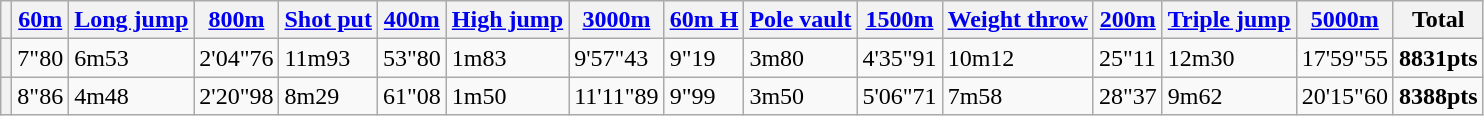<table class="wikitable">
<tr>
<th scope=col></th>
<th scope=col><a href='#'>60m</a></th>
<th scope=col><a href='#'>Long jump</a></th>
<th scope=col><a href='#'>800m</a></th>
<th scope=col><a href='#'>Shot put</a></th>
<th scope=col><a href='#'>400m</a></th>
<th scope=col><a href='#'>High jump</a></th>
<th scope=col><a href='#'>3000m</a></th>
<th scope=col><a href='#'>60m H</a></th>
<th scope=col><a href='#'>Pole vault</a></th>
<th scope=col><a href='#'>1500m</a></th>
<th scope=col><a href='#'>Weight throw</a></th>
<th scope=col><a href='#'>200m</a></th>
<th scope=col><a href='#'>Triple jump</a></th>
<th scope=col><a href='#'>5000m</a></th>
<th scope=col><strong>Total</strong></th>
</tr>
<tr>
<th scope=row><em></em></th>
<td>7"80</td>
<td>6m53</td>
<td>2'04"76</td>
<td>11m93</td>
<td>53"80</td>
<td>1m83</td>
<td>9'57"43</td>
<td>9"19</td>
<td>3m80</td>
<td>4'35"91</td>
<td>10m12</td>
<td>25"11</td>
<td>12m30</td>
<td>17'59"55</td>
<td><strong>8831pts</strong></td>
</tr>
<tr>
<th scope=row><em></em></th>
<td>8"86</td>
<td>4m48</td>
<td>2'20"98</td>
<td>8m29</td>
<td>61"08</td>
<td>1m50</td>
<td>11'11"89</td>
<td>9"99</td>
<td>3m50</td>
<td>5'06"71</td>
<td>7m58</td>
<td>28"37</td>
<td>9m62</td>
<td>20'15"60</td>
<td><strong>8388pts</strong></td>
</tr>
</table>
